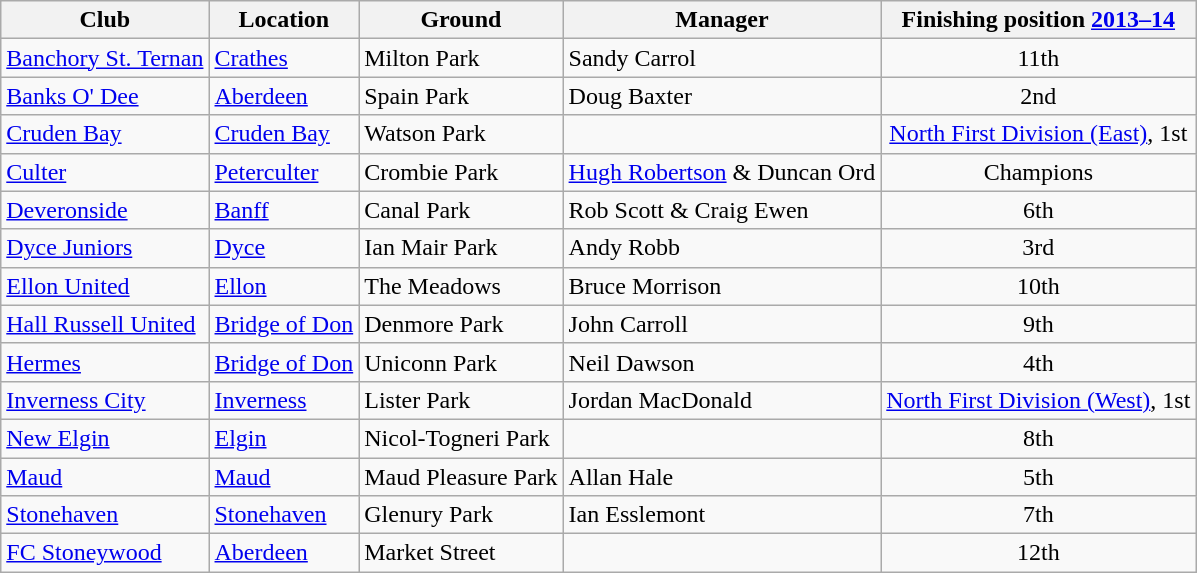<table class="wikitable sortable">
<tr>
<th>Club</th>
<th>Location</th>
<th>Ground</th>
<th>Manager</th>
<th>Finishing position <a href='#'>2013–14</a></th>
</tr>
<tr>
<td style="text-align:left;"><a href='#'>Banchory St. Ternan</a></td>
<td><a href='#'>Crathes</a></td>
<td>Milton Park</td>
<td>Sandy Carrol</td>
<td align="center">11th</td>
</tr>
<tr>
<td style="text-align:left;"><a href='#'>Banks O' Dee</a></td>
<td><a href='#'>Aberdeen</a></td>
<td>Spain Park</td>
<td>Doug Baxter</td>
<td align="center">2nd</td>
</tr>
<tr>
<td style="text-align:left;"><a href='#'>Cruden Bay</a></td>
<td><a href='#'>Cruden Bay</a></td>
<td>Watson Park</td>
<td></td>
<td align="center"><a href='#'>North First Division (East)</a>, 1st</td>
</tr>
<tr>
<td style="text-align:left;"><a href='#'>Culter</a></td>
<td><a href='#'>Peterculter</a></td>
<td>Crombie Park</td>
<td><a href='#'>Hugh Robertson</a> & Duncan Ord</td>
<td align="center">Champions</td>
</tr>
<tr>
<td style="text-align:left;"><a href='#'>Deveronside</a></td>
<td><a href='#'>Banff</a></td>
<td>Canal Park</td>
<td>Rob Scott & Craig Ewen</td>
<td align="center">6th</td>
</tr>
<tr Longsid>
<td style="text-align:left;"><a href='#'>Dyce Juniors</a></td>
<td><a href='#'>Dyce</a></td>
<td>Ian Mair Park</td>
<td>Andy Robb</td>
<td align="center">3rd</td>
</tr>
<tr>
<td style="text-align:left;"><a href='#'>Ellon United</a></td>
<td><a href='#'>Ellon</a></td>
<td>The Meadows</td>
<td>Bruce Morrison</td>
<td align="center">10th</td>
</tr>
<tr>
<td style="text-align:left;"><a href='#'>Hall Russell United</a></td>
<td><a href='#'>Bridge of Don</a></td>
<td>Denmore Park</td>
<td>John Carroll</td>
<td align="center">9th</td>
</tr>
<tr>
<td style="text-align:left;"><a href='#'>Hermes</a></td>
<td><a href='#'>Bridge of Don</a></td>
<td>Uniconn Park</td>
<td>Neil Dawson</td>
<td align="center">4th</td>
</tr>
<tr>
<td style="text-align:left;"><a href='#'>Inverness City</a></td>
<td><a href='#'>Inverness</a></td>
<td>Lister Park</td>
<td>Jordan MacDonald</td>
<td align="center"><a href='#'>North First Division (West)</a>, 1st</td>
</tr>
<tr>
<td style="text-align:left;"><a href='#'>New Elgin</a></td>
<td><a href='#'>Elgin</a></td>
<td>Nicol-Togneri Park</td>
<td></td>
<td align="center">8th</td>
</tr>
<tr>
<td style="text-align:left;"><a href='#'>Maud</a></td>
<td><a href='#'>Maud</a></td>
<td>Maud Pleasure Park</td>
<td>Allan Hale</td>
<td align="center">5th</td>
</tr>
<tr>
<td style="text-align:left;"><a href='#'>Stonehaven</a></td>
<td><a href='#'>Stonehaven</a></td>
<td>Glenury Park</td>
<td>Ian Esslemont</td>
<td align="center">7th</td>
</tr>
<tr>
<td style="text-align:left;"><a href='#'>FC Stoneywood</a></td>
<td><a href='#'>Aberdeen</a></td>
<td>Market Street</td>
<td></td>
<td align="center">12th</td>
</tr>
</table>
